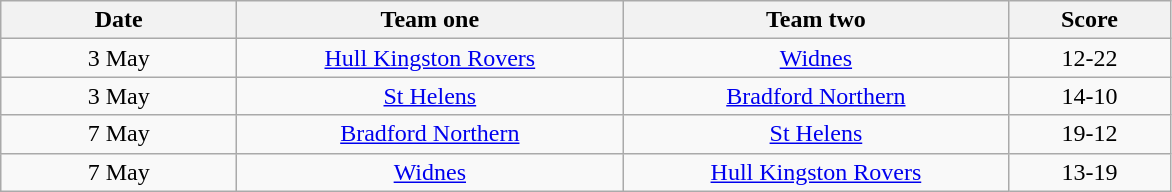<table class="wikitable" style="text-align: center">
<tr>
<th width=150>Date</th>
<th width=250>Team one</th>
<th width=250>Team two</th>
<th width=100>Score</th>
</tr>
<tr>
<td>3 May</td>
<td><a href='#'>Hull Kingston Rovers</a></td>
<td><a href='#'>Widnes</a></td>
<td>12-22</td>
</tr>
<tr>
<td>3 May</td>
<td><a href='#'>St Helens</a></td>
<td><a href='#'>Bradford Northern</a></td>
<td>14-10</td>
</tr>
<tr>
<td>7 May</td>
<td><a href='#'>Bradford Northern</a></td>
<td><a href='#'>St Helens</a></td>
<td>19-12</td>
</tr>
<tr>
<td>7 May</td>
<td><a href='#'>Widnes</a></td>
<td><a href='#'>Hull Kingston Rovers</a></td>
<td>13-19</td>
</tr>
</table>
